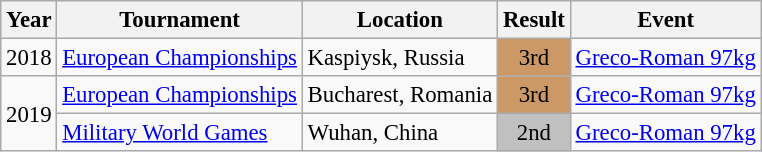<table class="wikitable" style="font-size:95%;">
<tr>
<th>Year</th>
<th>Tournament</th>
<th>Location</th>
<th>Result</th>
<th>Event</th>
</tr>
<tr>
<td>2018</td>
<td><a href='#'>European Championships</a></td>
<td>Kaspiysk, Russia</td>
<td align="center" bgcolor="cc9966">3rd</td>
<td><a href='#'>Greco-Roman 97kg</a></td>
</tr>
<tr>
<td rowspan=2>2019</td>
<td><a href='#'>European Championships</a></td>
<td>Bucharest, Romania</td>
<td align="center" bgcolor="cc9966">3rd</td>
<td><a href='#'>Greco-Roman 97kg</a></td>
</tr>
<tr>
<td><a href='#'>Military World Games</a></td>
<td>Wuhan, China</td>
<td align="center" bgcolor="silver">2nd</td>
<td><a href='#'>Greco-Roman 97kg</a></td>
</tr>
</table>
